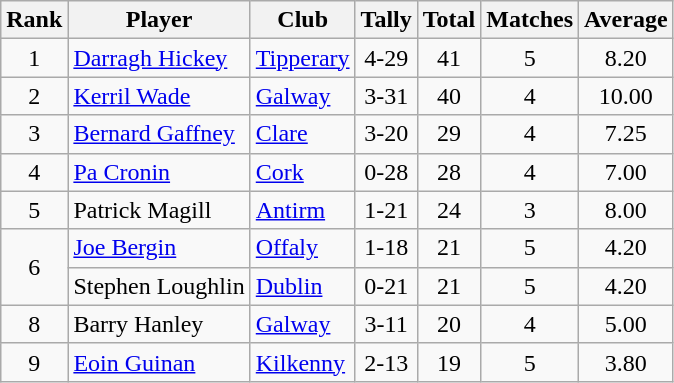<table class="wikitable">
<tr>
<th>Rank</th>
<th>Player</th>
<th>Club</th>
<th>Tally</th>
<th>Total</th>
<th>Matches</th>
<th>Average</th>
</tr>
<tr>
<td rowspan=1 align=center>1</td>
<td><a href='#'>Darragh Hickey</a></td>
<td><a href='#'>Tipperary</a></td>
<td align=center>4-29</td>
<td align=center>41</td>
<td align=center>5</td>
<td align=center>8.20</td>
</tr>
<tr>
<td rowspan=1 align=center>2</td>
<td><a href='#'>Kerril Wade</a></td>
<td><a href='#'>Galway</a></td>
<td align=center>3-31</td>
<td align=center>40</td>
<td align=center>4</td>
<td align=center>10.00</td>
</tr>
<tr>
<td rowspan=1 align=center>3</td>
<td><a href='#'>Bernard Gaffney</a></td>
<td><a href='#'>Clare</a></td>
<td align=center>3-20</td>
<td align=center>29</td>
<td align=center>4</td>
<td align=center>7.25</td>
</tr>
<tr>
<td rowspan=1 align=center>4</td>
<td><a href='#'>Pa Cronin</a></td>
<td><a href='#'>Cork</a></td>
<td align=center>0-28</td>
<td align=center>28</td>
<td align=center>4</td>
<td align=center>7.00</td>
</tr>
<tr>
<td rowspan=1 align=center>5</td>
<td>Patrick Magill</td>
<td><a href='#'>Antirm</a></td>
<td align=center>1-21</td>
<td align=center>24</td>
<td align=center>3</td>
<td align=center>8.00</td>
</tr>
<tr>
<td rowspan=2 align=center>6</td>
<td><a href='#'>Joe Bergin</a></td>
<td><a href='#'>Offaly</a></td>
<td align=center>1-18</td>
<td align=center>21</td>
<td align=center>5</td>
<td align=center>4.20</td>
</tr>
<tr>
<td>Stephen Loughlin</td>
<td><a href='#'>Dublin</a></td>
<td align=center>0-21</td>
<td align=center>21</td>
<td align=center>5</td>
<td align=center>4.20</td>
</tr>
<tr>
<td rowspan=1 align=center>8</td>
<td>Barry Hanley</td>
<td><a href='#'>Galway</a></td>
<td align=center>3-11</td>
<td align=center>20</td>
<td align=center>4</td>
<td align=center>5.00</td>
</tr>
<tr>
<td rowspan=1 align=center>9</td>
<td><a href='#'>Eoin Guinan</a></td>
<td><a href='#'>Kilkenny</a></td>
<td align=center>2-13</td>
<td align=center>19</td>
<td align=center>5</td>
<td align=center>3.80</td>
</tr>
</table>
